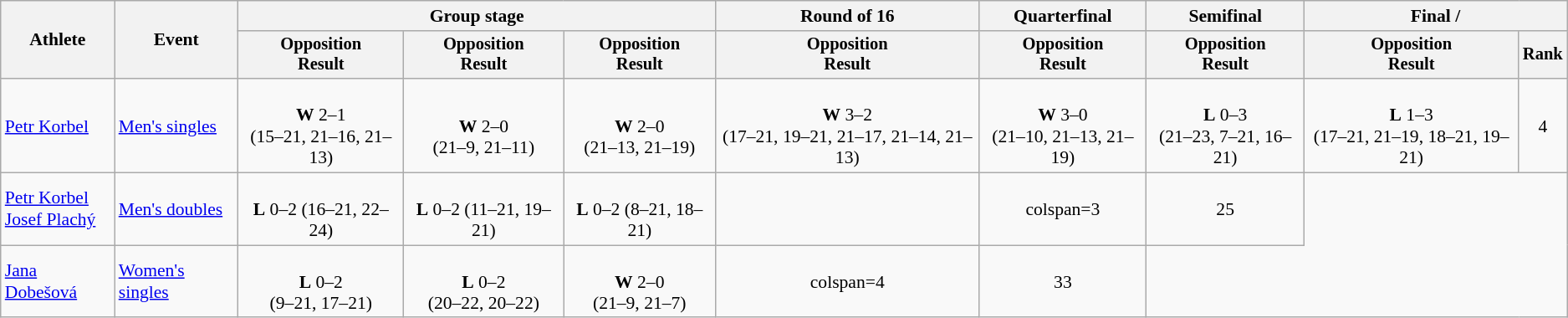<table class="wikitable" style="font-size:90%;">
<tr>
<th rowspan=2>Athlete</th>
<th rowspan=2>Event</th>
<th colspan=3>Group stage</th>
<th>Round of 16</th>
<th>Quarterfinal</th>
<th>Semifinal</th>
<th colspan=2>Final / </th>
</tr>
<tr style="font-size:95%">
<th>Opposition<br>Result</th>
<th>Opposition<br>Result</th>
<th>Opposition<br>Result</th>
<th>Opposition<br>Result</th>
<th>Opposition<br>Result</th>
<th>Opposition<br>Result</th>
<th>Opposition<br>Result</th>
<th>Rank</th>
</tr>
<tr align=center>
<td align=left><a href='#'>Petr Korbel</a></td>
<td align=left><a href='#'>Men's singles</a></td>
<td><br><strong>W</strong> 2–1<br>(15–21, 21–16, 21–13)</td>
<td><br><strong>W</strong> 2–0<br>(21–9, 21–11)</td>
<td><br><strong>W</strong> 2–0<br>(21–13, 21–19)</td>
<td><br><strong>W</strong> 3–2<br>(17–21, 19–21, 21–17, 21–14, 21–13)</td>
<td><br><strong>W</strong> 3–0<br>(21–10, 21–13, 21–19)</td>
<td><br><strong>L</strong> 0–3<br>(21–23, 7–21, 16–21)</td>
<td><br><strong>L</strong> 1–3<br>(17–21, 21–19, 18–21, 19–21)</td>
<td>4</td>
</tr>
<tr align=center>
<td align=left><a href='#'>Petr Korbel</a><br><a href='#'>Josef Plachý</a></td>
<td align=left><a href='#'>Men's doubles</a></td>
<td><br><strong>L</strong> 0–2 (16–21, 22–24)</td>
<td><br><strong>L</strong> 0–2 (11–21, 19–21)</td>
<td><br><strong>L</strong> 0–2 (8–21, 18–21)</td>
<td></td>
<td>colspan=3 </td>
<td>25</td>
</tr>
<tr align=center>
<td align=left><a href='#'>Jana Dobešová</a></td>
<td align=left><a href='#'>Women's singles</a></td>
<td><br><strong>L</strong> 0–2<br>(9–21, 17–21)</td>
<td><br><strong>L</strong> 0–2<br>(20–22, 20–22)</td>
<td><br><strong>W</strong> 2–0<br>(21–9, 21–7)</td>
<td>colspan=4 </td>
<td>33</td>
</tr>
</table>
